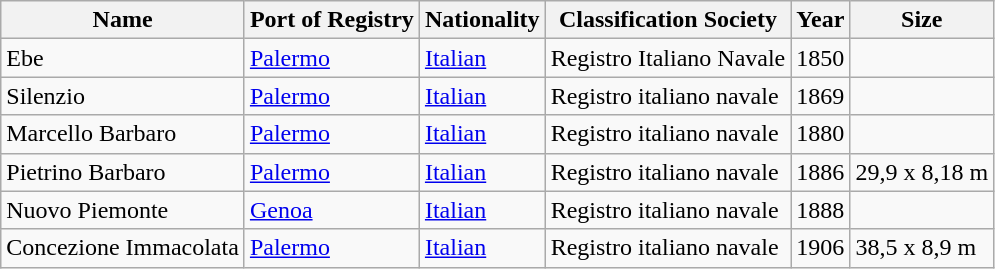<table class="wikitable">
<tr>
<th>Name</th>
<th>Port of Registry</th>
<th>Nationality</th>
<th>Classification Society</th>
<th>Year</th>
<th>Size</th>
</tr>
<tr>
<td>Ebe</td>
<td><a href='#'>Palermo</a></td>
<td><a href='#'>Italian</a></td>
<td>Registro Italiano Navale</td>
<td>1850</td>
<td></td>
</tr>
<tr>
<td>Silenzio</td>
<td><a href='#'>Palermo</a></td>
<td><a href='#'>Italian</a></td>
<td>Registro italiano navale</td>
<td>1869</td>
<td></td>
</tr>
<tr>
<td>Marcello Barbaro</td>
<td><a href='#'>Palermo</a></td>
<td><a href='#'>Italian</a></td>
<td>Registro italiano navale</td>
<td>1880</td>
<td></td>
</tr>
<tr>
<td>Pietrino Barbaro</td>
<td><a href='#'>Palermo</a></td>
<td><a href='#'>Italian</a></td>
<td>Registro italiano navale</td>
<td>1886</td>
<td>29,9 x 8,18 m</td>
</tr>
<tr>
<td>Nuovo Piemonte</td>
<td><a href='#'>Genoa</a></td>
<td><a href='#'>Italian</a></td>
<td>Registro italiano navale</td>
<td>1888</td>
<td></td>
</tr>
<tr>
<td>Concezione Immacolata</td>
<td><a href='#'>Palermo</a></td>
<td><a href='#'>Italian</a></td>
<td>Registro italiano navale</td>
<td>1906</td>
<td>38,5 x 8,9 m</td>
</tr>
</table>
